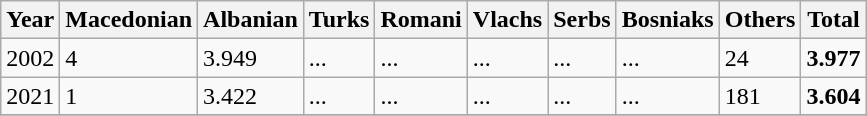<table class="wikitable">
<tr>
<th>Year</th>
<th>Macedonian</th>
<th>Albanian</th>
<th>Turks</th>
<th>Romani</th>
<th>Vlachs</th>
<th>Serbs</th>
<th>Bosniaks</th>
<th><abbr>Others</abbr></th>
<th>Total</th>
</tr>
<tr>
<td>2002</td>
<td>4</td>
<td>3.949</td>
<td>...</td>
<td>...</td>
<td>...</td>
<td>...</td>
<td>...</td>
<td>24</td>
<td><strong>3.977</strong></td>
</tr>
<tr>
<td>2021</td>
<td>1</td>
<td>3.422</td>
<td>...</td>
<td>...</td>
<td>...</td>
<td>...</td>
<td>...</td>
<td>181</td>
<td><strong>3.604</strong></td>
</tr>
<tr>
</tr>
</table>
